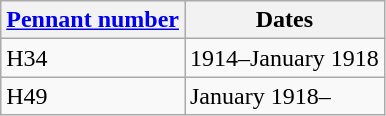<table class="wikitable">
<tr>
<th><a href='#'>Pennant number</a></th>
<th>Dates</th>
</tr>
<tr>
<td>H34</td>
<td>1914–January 1918</td>
</tr>
<tr>
<td>H49</td>
<td>January 1918–</td>
</tr>
</table>
